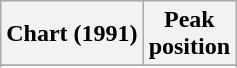<table class="wikitable sortable">
<tr>
<th>Chart (1991)</th>
<th>Peak<br>position</th>
</tr>
<tr>
</tr>
<tr>
</tr>
</table>
